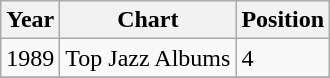<table class="wikitable" border="1">
<tr>
<th>Year</th>
<th>Chart</th>
<th>Position</th>
</tr>
<tr>
<td>1989</td>
<td>Top Jazz Albums</td>
<td>4</td>
</tr>
<tr>
</tr>
</table>
